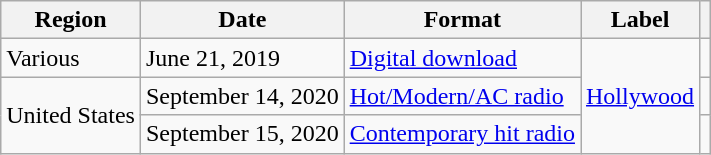<table class="wikitable">
<tr>
<th>Region</th>
<th>Date</th>
<th>Format</th>
<th>Label</th>
<th></th>
</tr>
<tr>
<td>Various</td>
<td>June 21, 2019</td>
<td><a href='#'>Digital download</a></td>
<td rowspan="3"><a href='#'>Hollywood</a></td>
<td></td>
</tr>
<tr>
<td rowspan="2">United States</td>
<td>September 14, 2020</td>
<td><a href='#'>Hot/Modern/AC radio</a></td>
<td></td>
</tr>
<tr>
<td>September 15, 2020</td>
<td><a href='#'>Contemporary hit radio</a></td>
<td></td>
</tr>
</table>
